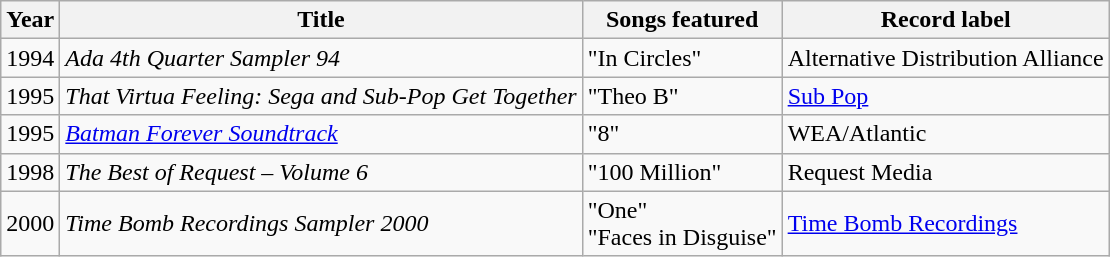<table class="wikitable">
<tr>
<th>Year</th>
<th>Title</th>
<th>Songs featured</th>
<th>Record label</th>
</tr>
<tr>
<td>1994</td>
<td><em>Ada 4th Quarter Sampler 94</em></td>
<td>"In Circles"</td>
<td>Alternative Distribution Alliance</td>
</tr>
<tr>
<td>1995</td>
<td><em>That Virtua Feeling: Sega and Sub-Pop Get Together</em></td>
<td>"Theo B"</td>
<td><a href='#'>Sub Pop</a></td>
</tr>
<tr>
<td>1995</td>
<td><em><a href='#'>Batman Forever Soundtrack</a></em></td>
<td>"8"</td>
<td>WEA/Atlantic</td>
</tr>
<tr>
<td>1998</td>
<td><em>The Best of Request – Volume 6</em></td>
<td>"100 Million"</td>
<td>Request Media</td>
</tr>
<tr>
<td>2000</td>
<td><em>Time Bomb Recordings Sampler 2000</em></td>
<td>"One"<br>"Faces in Disguise"</td>
<td><a href='#'>Time Bomb Recordings</a></td>
</tr>
</table>
